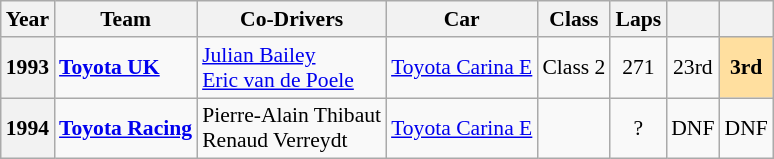<table class="wikitable" style="text-align:center; font-size:90%">
<tr>
<th>Year</th>
<th>Team</th>
<th>Co-Drivers</th>
<th>Car</th>
<th>Class</th>
<th>Laps</th>
<th></th>
<th></th>
</tr>
<tr>
<th>1993</th>
<td align="left" nowrap> <a href='#'><strong>Toyota UK</strong></a></td>
<td align="left" nowrap> <a href='#'>Julian Bailey</a><br> <a href='#'>Eric van de Poele</a></td>
<td align="left" nowrap><a href='#'>Toyota Carina E</a></td>
<td>Class 2</td>
<td>271</td>
<td>23rd</td>
<td style="background:#FFDF9F;"><strong>3rd</strong></td>
</tr>
<tr>
<th>1994</th>
<td align="left" nowrap> <a href='#'><strong>Toyota Racing</strong></a></td>
<td align="left" nowrap> Pierre-Alain Thibaut<br> Renaud Verreydt</td>
<td align="left" nowrap><a href='#'>Toyota Carina E</a></td>
<td></td>
<td>?</td>
<td>DNF</td>
<td>DNF</td>
</tr>
</table>
